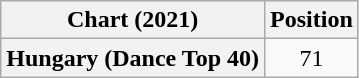<table class="wikitable plainrowheaders" style="text-align:center">
<tr>
<th scope="col">Chart (2021)</th>
<th scope="col">Position</th>
</tr>
<tr>
<th scope="row">Hungary (Dance Top 40)</th>
<td>71</td>
</tr>
</table>
